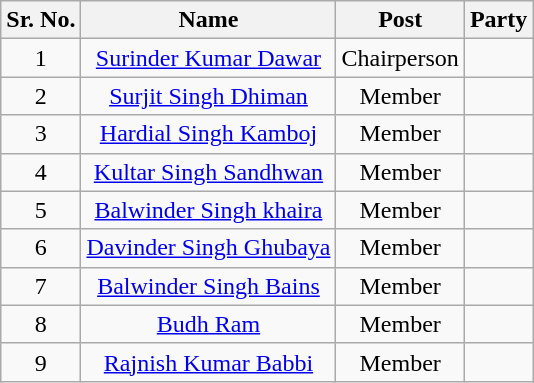<table class="wikitable sortable">
<tr>
<th>Sr. No.</th>
<th>Name</th>
<th>Post</th>
<th colspan="2">Party</th>
</tr>
<tr align="center">
<td>1</td>
<td><a href='#'>Surinder Kumar Dawar</a></td>
<td>Chairperson</td>
<td></td>
</tr>
<tr align="center">
<td>2</td>
<td><a href='#'>Surjit Singh Dhiman</a></td>
<td>Member</td>
<td></td>
</tr>
<tr align="center">
<td>3</td>
<td><a href='#'>Hardial Singh Kamboj</a></td>
<td>Member</td>
<td></td>
</tr>
<tr align="center">
<td>4</td>
<td><a href='#'>Kultar Singh Sandhwan</a></td>
<td>Member</td>
<td></td>
</tr>
<tr align="center">
<td>5</td>
<td><a href='#'>Balwinder Singh khaira</a></td>
<td>Member</td>
<td></td>
</tr>
<tr align="center">
<td>6</td>
<td><a href='#'>Davinder Singh Ghubaya</a></td>
<td>Member</td>
<td></td>
</tr>
<tr align="center">
<td>7</td>
<td><a href='#'>Balwinder Singh Bains</a></td>
<td>Member</td>
<td></td>
</tr>
<tr align="center">
<td>8</td>
<td><a href='#'>Budh Ram</a></td>
<td>Member</td>
<td></td>
</tr>
<tr align="center">
<td>9</td>
<td><a href='#'>Rajnish Kumar Babbi</a></td>
<td>Member</td>
<td></td>
</tr>
</table>
